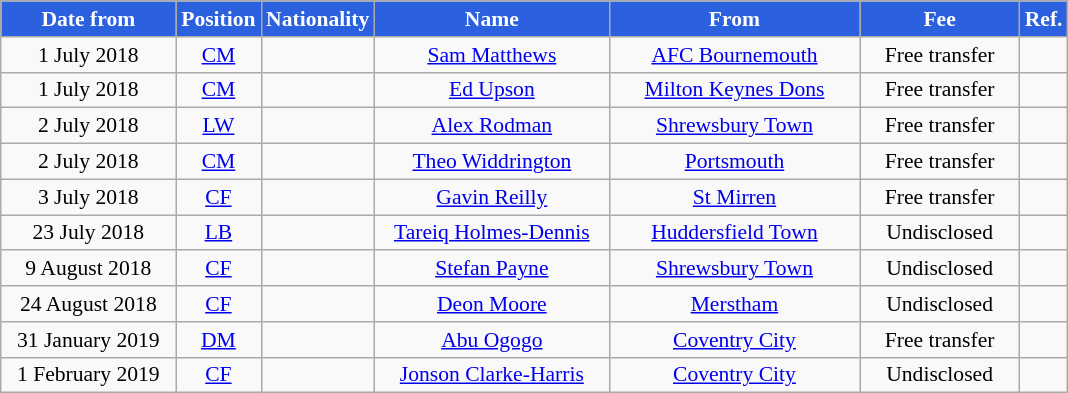<table class="wikitable"  style="text-align:center; font-size:90%; ">
<tr>
<th style="background:#2B60DE; color:#FFFFFF; width:110px;">Date from</th>
<th style="background:#2B60DE; color:#FFFFFF; width:50px;">Position</th>
<th style="background:#2B60DE; color:#FFFFFF; width:50px;">Nationality</th>
<th style="background:#2B60DE; color:#FFFFFF; width:150px;">Name</th>
<th style="background:#2B60DE; color:#FFFFFF; width:160px;">From</th>
<th style="background:#2B60DE; color:#FFFFFF; width:100px;">Fee</th>
<th style="background:#2B60DE; color:#FFFFFF; width:25px;">Ref.</th>
</tr>
<tr>
<td>1 July 2018</td>
<td><a href='#'>CM</a></td>
<td></td>
<td><a href='#'>Sam Matthews</a></td>
<td><a href='#'>AFC Bournemouth</a></td>
<td>Free transfer</td>
<td></td>
</tr>
<tr>
<td>1 July 2018</td>
<td><a href='#'>CM</a></td>
<td></td>
<td><a href='#'>Ed Upson</a></td>
<td><a href='#'>Milton Keynes Dons</a></td>
<td>Free transfer</td>
<td></td>
</tr>
<tr>
<td>2 July 2018</td>
<td><a href='#'>LW</a></td>
<td></td>
<td><a href='#'>Alex Rodman</a></td>
<td><a href='#'>Shrewsbury Town</a></td>
<td>Free transfer</td>
<td></td>
</tr>
<tr>
<td>2 July 2018</td>
<td><a href='#'>CM</a></td>
<td></td>
<td><a href='#'>Theo Widdrington</a></td>
<td><a href='#'>Portsmouth</a></td>
<td>Free transfer</td>
<td></td>
</tr>
<tr>
<td>3 July 2018</td>
<td><a href='#'>CF</a></td>
<td></td>
<td><a href='#'>Gavin Reilly</a></td>
<td> <a href='#'>St Mirren</a></td>
<td>Free transfer</td>
<td></td>
</tr>
<tr>
<td>23 July 2018</td>
<td><a href='#'>LB</a></td>
<td></td>
<td><a href='#'>Tareiq Holmes-Dennis</a></td>
<td><a href='#'>Huddersfield Town</a></td>
<td>Undisclosed</td>
<td></td>
</tr>
<tr>
<td>9 August 2018</td>
<td><a href='#'>CF</a></td>
<td></td>
<td><a href='#'>Stefan Payne</a></td>
<td><a href='#'>Shrewsbury Town</a></td>
<td>Undisclosed</td>
<td></td>
</tr>
<tr>
<td>24 August 2018</td>
<td><a href='#'>CF</a></td>
<td></td>
<td><a href='#'>Deon Moore</a></td>
<td><a href='#'>Merstham</a></td>
<td>Undisclosed</td>
<td></td>
</tr>
<tr>
<td>31 January 2019</td>
<td><a href='#'>DM</a></td>
<td></td>
<td><a href='#'>Abu Ogogo</a></td>
<td><a href='#'>Coventry City</a></td>
<td>Free transfer</td>
<td></td>
</tr>
<tr>
<td>1 February 2019</td>
<td><a href='#'>CF</a></td>
<td></td>
<td><a href='#'>Jonson Clarke-Harris</a></td>
<td><a href='#'>Coventry City</a></td>
<td>Undisclosed</td>
<td></td>
</tr>
</table>
